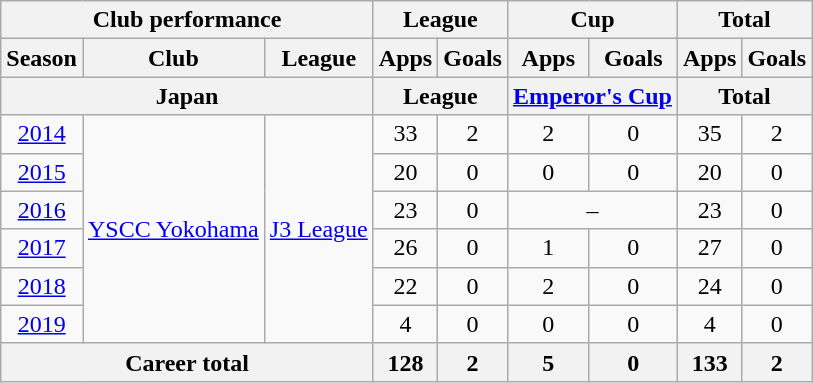<table class="wikitable" style="text-align:center">
<tr>
<th colspan=3>Club performance</th>
<th colspan=2>League</th>
<th colspan=2>Cup</th>
<th colspan=2>Total</th>
</tr>
<tr>
<th>Season</th>
<th>Club</th>
<th>League</th>
<th>Apps</th>
<th>Goals</th>
<th>Apps</th>
<th>Goals</th>
<th>Apps</th>
<th>Goals</th>
</tr>
<tr>
<th colspan=3>Japan</th>
<th colspan=2>League</th>
<th colspan=2><a href='#'>Emperor's Cup</a></th>
<th colspan=2>Total</th>
</tr>
<tr>
<td><a href='#'>2014</a></td>
<td rowspan="6"><a href='#'>YSCC Yokohama</a></td>
<td rowspan="6"><a href='#'>J3 League</a></td>
<td>33</td>
<td>2</td>
<td>2</td>
<td>0</td>
<td>35</td>
<td>2</td>
</tr>
<tr>
<td><a href='#'>2015</a></td>
<td>20</td>
<td>0</td>
<td>0</td>
<td>0</td>
<td>20</td>
<td>0</td>
</tr>
<tr>
<td><a href='#'>2016</a></td>
<td>23</td>
<td>0</td>
<td colspan="2">–</td>
<td>23</td>
<td>0</td>
</tr>
<tr>
<td><a href='#'>2017</a></td>
<td>26</td>
<td>0</td>
<td>1</td>
<td>0</td>
<td>27</td>
<td>0</td>
</tr>
<tr>
<td><a href='#'>2018</a></td>
<td>22</td>
<td>0</td>
<td>2</td>
<td>0</td>
<td>24</td>
<td>0</td>
</tr>
<tr>
<td><a href='#'>2019</a></td>
<td>4</td>
<td>0</td>
<td>0</td>
<td>0</td>
<td>4</td>
<td>0</td>
</tr>
<tr>
<th colspan=3>Career total</th>
<th>128</th>
<th>2</th>
<th>5</th>
<th>0</th>
<th>133</th>
<th>2</th>
</tr>
</table>
